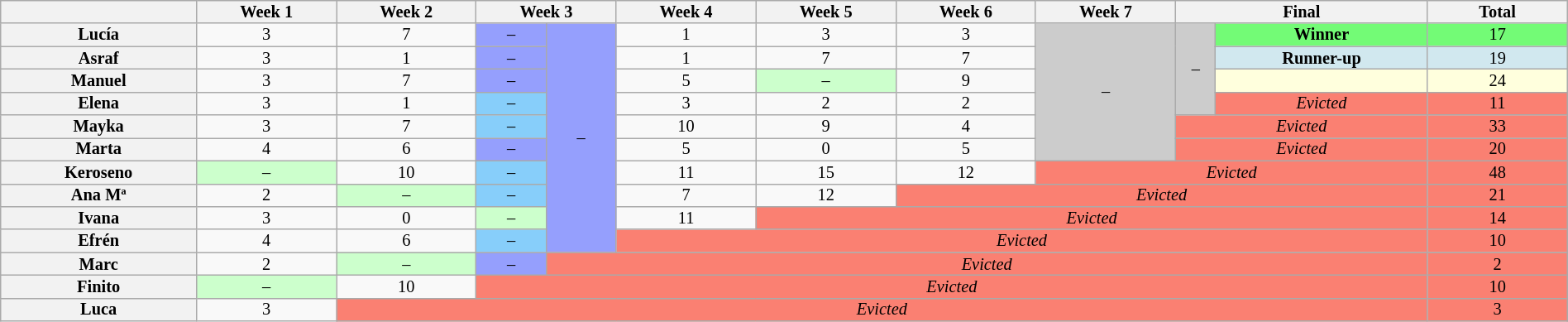<table class="wikitable" style="width:100%; text-align:center; font-size:85%; line-height:12px">
<tr>
<th style="width:7%"></th>
<th style="width:5%">Week 1</th>
<th style="width:5%">Week 2</th>
<th style="width:5%" colspan="2">Week 3</th>
<th style="width:5%">Week 4</th>
<th style="width:5%">Week 5</th>
<th style="width:5%">Week 6</th>
<th style="width:5%">Week 7</th>
<th style="width:9%" colspan="2">Final</th>
<th style="width:5%">Total</th>
</tr>
<tr>
<th>Lucía</th>
<td>3</td>
<td>7</td>
<td style="background:#959FFD">–</td>
<td rowspan="10" style="background:#959FFD">–</td>
<td>1</td>
<td>3</td>
<td>3</td>
<td rowspan="6" style="background:#CCC">–</td>
<td rowspan="4" style="background:#CCC">–</td>
<td style="background:#73FB76"><strong>Winner</strong></td>
<td style="background:#73FB76">17</td>
</tr>
<tr>
<th>Asraf</th>
<td>3</td>
<td>1</td>
<td style="background:#959FFD">–</td>
<td>1</td>
<td>7</td>
<td>7</td>
<td style="background:#D1E8EF"><strong>Runner-up</strong></td>
<td style="background:#D1E8EF">19</td>
</tr>
<tr>
<th>Manuel</th>
<td>3</td>
<td>7</td>
<td style="background:#959FFD">–</td>
<td>5</td>
<td style="background:#cfc">–</td>
<td>9</td>
<td style="background:#ffffdd"><strong></strong></td>
<td style="background:#ffffdd">24</td>
</tr>
<tr>
<th>Elena</th>
<td>3</td>
<td>1</td>
<td style="background:#87CEFA">–</td>
<td>3</td>
<td>2</td>
<td>2</td>
<td style="background:#FA8072"><em>Evicted</em></td>
<td style="background:#FA8072">11</td>
</tr>
<tr>
<th>Mayka</th>
<td>3</td>
<td>7</td>
<td style="background:#87CEFA">–</td>
<td>10</td>
<td>9</td>
<td>4</td>
<td colspan="2" style="background:#FA8072"><em>Evicted</em></td>
<td style="background:#FA8072">33</td>
</tr>
<tr>
<th>Marta</th>
<td>4</td>
<td>6</td>
<td style="background:#959FFD">–</td>
<td>5</td>
<td>0</td>
<td>5</td>
<td colspan="2" style="background:#FA8072"><em>Evicted</em></td>
<td style="background:#FA8072">20</td>
</tr>
<tr>
<th>Keroseno</th>
<td style="background:#cfc">–</td>
<td>10</td>
<td style="background:#87CEFA">–</td>
<td>11</td>
<td>15</td>
<td>12</td>
<td colspan="3" style="background:#FA8072"><em>Evicted</em></td>
<td style="background:#FA8072">48</td>
</tr>
<tr>
<th>Ana Mª</th>
<td>2</td>
<td style="background:#cfc">–</td>
<td style="background:#87CEFA">–</td>
<td>7</td>
<td>12</td>
<td colspan="4" style="background:#FA8072"><em>Evicted</em></td>
<td style="background:#FA8072">21</td>
</tr>
<tr>
<th>Ivana</th>
<td>3</td>
<td>0</td>
<td style="background:#cfc">–</td>
<td>11</td>
<td colspan="5" style="background:#FA8072"><em>Evicted</em></td>
<td style="background:#FA8072">14</td>
</tr>
<tr>
<th>Efrén</th>
<td>4</td>
<td>6</td>
<td style="background:#87CEFA">–</td>
<td colspan="6" style="background:#FA8072"><em>Evicted</em></td>
<td style="background:#FA8072">10</td>
</tr>
<tr>
<th>Marc</th>
<td>2</td>
<td style="background:#cfc">–</td>
<td style="background:#959FFD">–</td>
<td colspan="7" style="background:#FA8072"><em>Evicted</em></td>
<td style="background:#FA8072">2</td>
</tr>
<tr>
<th>Finito</th>
<td style="background:#cfc">–</td>
<td>10</td>
<td colspan="8" style="background:#FA8072"><em>Evicted</em></td>
<td style="background:#FA8072">10</td>
</tr>
<tr>
<th>Luca</th>
<td>3</td>
<td colspan="9" style="background:#FA8072"><em>Evicted</em></td>
<td style="background:#FA8072">3</td>
</tr>
</table>
